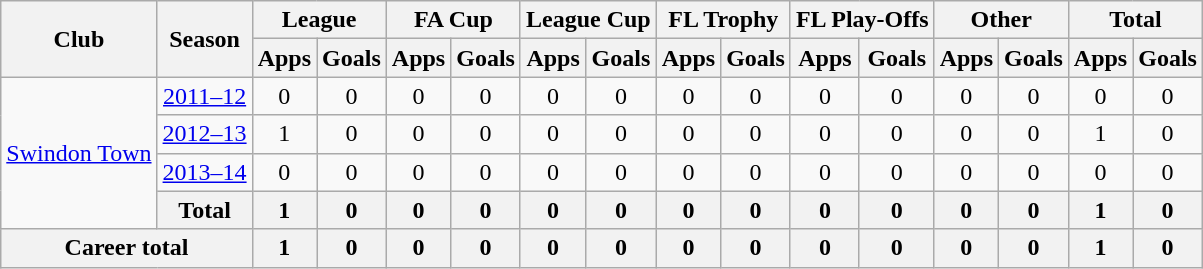<table class="wikitable" style="text-align:center;">
<tr>
<th rowspan="2">Club</th>
<th rowspan="2">Season</th>
<th colspan="2">League</th>
<th colspan="2">FA Cup</th>
<th colspan="2">League Cup</th>
<th colspan="2">FL Trophy</th>
<th colspan="2">FL Play-Offs</th>
<th colspan="2">Other</th>
<th colspan="2">Total</th>
</tr>
<tr>
<th>Apps</th>
<th>Goals</th>
<th>Apps</th>
<th>Goals</th>
<th>Apps</th>
<th>Goals</th>
<th>Apps</th>
<th>Goals</th>
<th>Apps</th>
<th>Goals</th>
<th>Apps</th>
<th>Goals</th>
<th>Apps</th>
<th>Goals</th>
</tr>
<tr>
<td rowspan="4"><a href='#'>Swindon Town</a></td>
<td><a href='#'>2011–12</a></td>
<td>0</td>
<td>0</td>
<td>0</td>
<td>0</td>
<td>0</td>
<td>0</td>
<td>0</td>
<td>0</td>
<td>0</td>
<td>0</td>
<td>0</td>
<td>0</td>
<td>0</td>
<td>0</td>
</tr>
<tr>
<td><a href='#'>2012–13</a></td>
<td>1</td>
<td>0</td>
<td>0</td>
<td>0</td>
<td>0</td>
<td>0</td>
<td>0</td>
<td>0</td>
<td>0</td>
<td>0</td>
<td>0</td>
<td>0</td>
<td>1</td>
<td>0</td>
</tr>
<tr>
<td><a href='#'>2013–14</a></td>
<td>0</td>
<td>0</td>
<td>0</td>
<td>0</td>
<td>0</td>
<td>0</td>
<td>0</td>
<td>0</td>
<td>0</td>
<td>0</td>
<td>0</td>
<td>0</td>
<td>0</td>
<td>0</td>
</tr>
<tr>
<th>Total</th>
<th>1</th>
<th>0</th>
<th>0</th>
<th>0</th>
<th>0</th>
<th>0</th>
<th>0</th>
<th>0</th>
<th>0</th>
<th>0</th>
<th>0</th>
<th>0</th>
<th>1</th>
<th>0</th>
</tr>
<tr>
<th colspan="2">Career total</th>
<th>1</th>
<th>0</th>
<th>0</th>
<th>0</th>
<th>0</th>
<th>0</th>
<th>0</th>
<th>0</th>
<th>0</th>
<th>0</th>
<th>0</th>
<th>0</th>
<th>1</th>
<th>0</th>
</tr>
</table>
